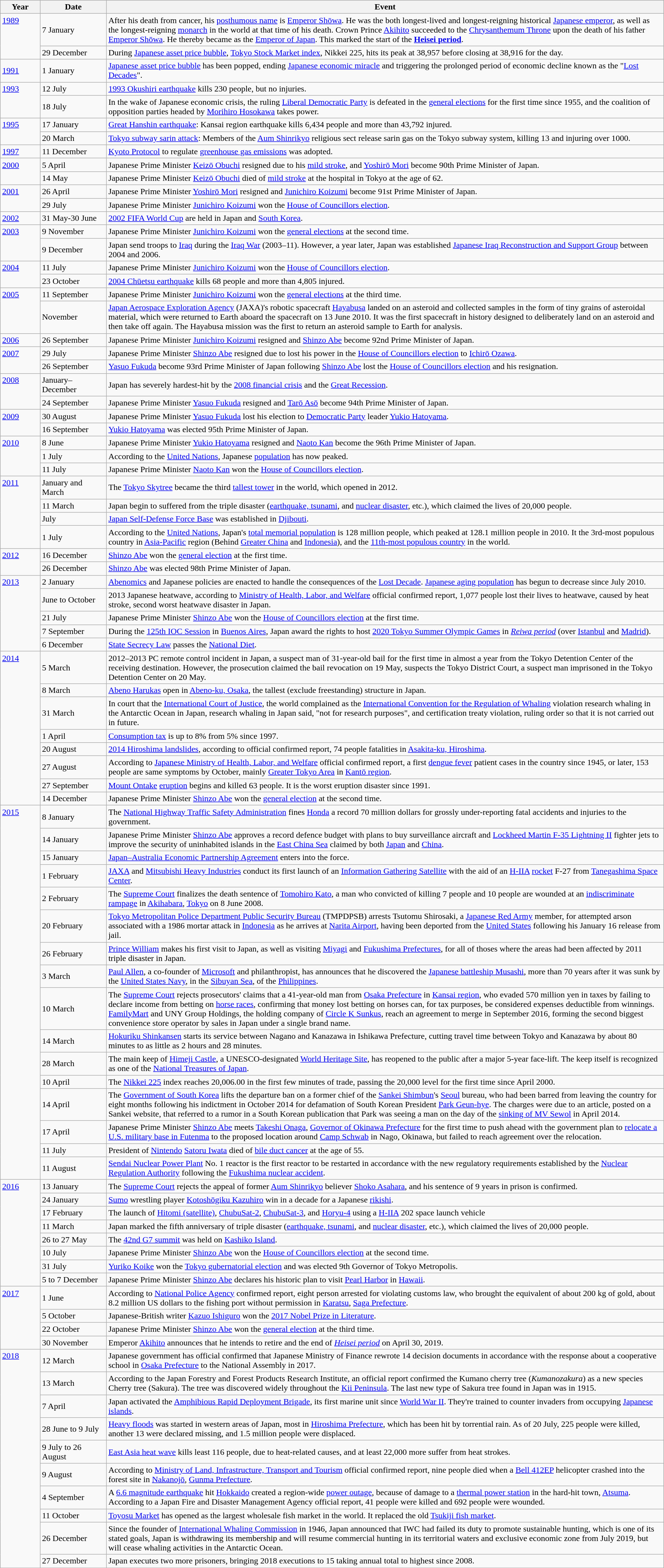<table class="wikitable" width="100%">
<tr>
<th style="width:6%">Year</th>
<th style="width:10%">Date</th>
<th>Event</th>
</tr>
<tr>
<td rowspan="2" valign="top"><a href='#'>1989</a></td>
<td>7 January</td>
<td>After his death from cancer, his <a href='#'>posthumous name</a> is <a href='#'>Emperor Shōwa</a>. He was the both longest-lived and longest-reigning historical <a href='#'>Japanese emperor</a>, as well as the longest-reigning <a href='#'>monarch</a> in the world at that time of his death. Crown Prince <a href='#'>Akihito</a> succeeded to the <a href='#'>Chrysanthemum Throne</a> upon the death of his father <a href='#'>Emperor Shōwa</a>. He thereby became as the <a href='#'>Emperor of Japan</a>. This marked the start of the <strong><a href='#'>Heisei period</a></strong>.</td>
</tr>
<tr>
<td>29 December</td>
<td>During <a href='#'>Japanese asset price bubble</a>, <a href='#'>Tokyo Stock Market index</a>, Nikkei 225, hits its peak at 38,957 before closing at 38,916 for the day.</td>
</tr>
<tr>
<td><a href='#'>1991</a></td>
<td>1 January</td>
<td><a href='#'>Japanese asset price bubble</a> has been popped, ending <a href='#'>Japanese economic miracle</a> and triggering the prolonged period of economic decline known as the "<a href='#'>Lost Decades</a>".</td>
</tr>
<tr>
<td rowspan="2" valign="top"><a href='#'>1993</a></td>
<td>12 July</td>
<td><a href='#'>1993 Okushiri earthquake</a> kills 230 people, but no injuries.</td>
</tr>
<tr>
<td>18 July</td>
<td>In the wake of Japanese economic crisis, the ruling <a href='#'>Liberal Democratic Party</a> is defeated in the <a href='#'>general elections</a> for the first time since 1955, and the coalition of opposition parties headed by <a href='#'>Morihiro Hosokawa</a> takes power.</td>
</tr>
<tr>
<td rowspan="2" valign="top"><a href='#'>1995</a></td>
<td>17 January</td>
<td><a href='#'>Great Hanshin earthquake</a>: Kansai region earthquake kills 6,434 people and more than 43,792 injured.</td>
</tr>
<tr>
<td>20 March</td>
<td><a href='#'>Tokyo subway sarin attack</a>: Members of the <a href='#'>Aum Shinrikyo</a> religious sect release sarin gas on the Tokyo subway system, killing 13 and injuring over 1000.</td>
</tr>
<tr>
<td><a href='#'>1997</a></td>
<td>11 December</td>
<td><a href='#'>Kyoto Protocol</a> to regulate <a href='#'>greenhouse gas emissions</a> was adopted.</td>
</tr>
<tr>
<td rowspan="2" valign="top"><a href='#'>2000</a></td>
<td>5 April</td>
<td>Japanese Prime Minister <a href='#'>Keizō Obuchi</a> resigned due to his <a href='#'>mild stroke</a>, and <a href='#'>Yoshirō Mori</a> become 90th Prime Minister of Japan.</td>
</tr>
<tr>
<td>14 May</td>
<td>Japanese Prime Minister <a href='#'>Keizō Obuchi</a> died of <a href='#'>mild stroke</a> at the hospital in Tokyo at the age of 62.</td>
</tr>
<tr>
<td rowspan="2" valign="top"><a href='#'>2001</a></td>
<td>26 April</td>
<td>Japanese Prime Minister <a href='#'>Yoshirō Mori</a> resigned and <a href='#'>Junichiro Koizumi</a> become 91st Prime Minister of Japan.</td>
</tr>
<tr>
<td>29 July</td>
<td>Japanese Prime Minister <a href='#'>Junichiro Koizumi</a> won the <a href='#'>House of Councillors election</a>.</td>
</tr>
<tr>
<td><a href='#'>2002</a></td>
<td>31 May-30 June</td>
<td><a href='#'>2002 FIFA World Cup</a> are held in Japan and <a href='#'>South Korea</a>.</td>
</tr>
<tr>
<td rowspan="2" valign="top"><a href='#'>2003</a></td>
<td>9 November</td>
<td>Japanese Prime Minister <a href='#'>Junichiro Koizumi</a> won the <a href='#'>general elections</a> at the second time.</td>
</tr>
<tr>
<td>9 December</td>
<td>Japan send troops to <a href='#'>Iraq</a> during the <a href='#'>Iraq War</a> (2003–11). However, a year later, Japan was established <a href='#'>Japanese Iraq Reconstruction and Support Group</a> between 2004 and 2006.</td>
</tr>
<tr>
<td rowspan="2" valign="top"><a href='#'>2004</a></td>
<td>11 July</td>
<td>Japanese Prime Minister <a href='#'>Junichiro Koizumi</a> won the <a href='#'>House of Councillors election</a>.</td>
</tr>
<tr>
<td>23 October</td>
<td><a href='#'>2004 Chūetsu earthquake</a> kills 68 people and more than 4,805 injured.</td>
</tr>
<tr>
<td rowspan="2" valign="top"><a href='#'>2005</a></td>
<td>11 September</td>
<td>Japanese Prime Minister <a href='#'>Junichiro Koizumi</a> won the <a href='#'>general elections</a> at the third time.</td>
</tr>
<tr>
<td>November</td>
<td><a href='#'>Japan Aerospace Exploration Agency</a> (JAXA)'s robotic spacecraft <a href='#'>Hayabusa</a> landed on an asteroid and collected samples in the form of tiny grains of asteroidal material, which were returned to Earth aboard the spacecraft on 13 June 2010. It was the first spacecraft in history designed to deliberately land on an asteroid and then take off again. The Hayabusa mission was the first to return an asteroid sample to Earth for analysis.</td>
</tr>
<tr>
<td><a href='#'>2006</a></td>
<td>26 September</td>
<td>Japanese Prime Minister <a href='#'>Junichiro Koizumi</a> resigned and <a href='#'>Shinzo Abe</a> become 92nd Prime Minister of Japan.</td>
</tr>
<tr>
<td rowspan="2" valign="top"><a href='#'>2007</a></td>
<td>29 July</td>
<td>Japanese Prime Minister <a href='#'>Shinzo Abe</a> resigned due to lost his power in the <a href='#'>House of Councillors election</a> to <a href='#'>Ichirō Ozawa</a>.</td>
</tr>
<tr>
<td>26 September</td>
<td><a href='#'>Yasuo Fukuda</a> become 93rd Prime Minister of Japan following <a href='#'>Shinzo Abe</a> lost the <a href='#'>House of Councillors election</a> and his resignation.</td>
</tr>
<tr>
<td rowspan="2" valign="top"><a href='#'>2008</a></td>
<td>January–December</td>
<td>Japan has severely hardest-hit by the <a href='#'>2008 financial crisis</a> and the <a href='#'>Great Recession</a>.</td>
</tr>
<tr>
<td>24 September</td>
<td>Japanese Prime Minister <a href='#'>Yasuo Fukuda</a> resigned and <a href='#'>Tarō Asō</a> become 94th Prime Minister of Japan.</td>
</tr>
<tr>
<td rowspan="2" valign="top"><a href='#'>2009</a></td>
<td>30 August</td>
<td>Japanese Prime Minister <a href='#'>Yasuo Fukuda</a> lost his election to <a href='#'>Democratic Party</a> leader <a href='#'>Yukio Hatoyama</a>.</td>
</tr>
<tr>
<td>16 September</td>
<td><a href='#'>Yukio Hatoyama</a> was elected 95th Prime Minister of Japan.</td>
</tr>
<tr>
<td rowspan="3" valign="top"><a href='#'>2010</a></td>
<td>8 June</td>
<td>Japanese Prime Minister <a href='#'>Yukio Hatoyama</a> resigned and <a href='#'>Naoto Kan</a> become the 96th Prime Minister of Japan.</td>
</tr>
<tr>
<td>1 July</td>
<td>According to the <a href='#'>United Nations</a>, Japanese <a href='#'>population</a> has now peaked.</td>
</tr>
<tr>
<td>11 July</td>
<td>Japanese Prime Minister <a href='#'>Naoto Kan</a> won the <a href='#'>House of Councillors election</a>.</td>
</tr>
<tr>
<td rowspan="4" valign="top"><a href='#'>2011</a></td>
<td>January and March</td>
<td>The <a href='#'>Tokyo Skytree</a>  became the third <a href='#'>tallest tower</a> in the world, which opened in 2012.</td>
</tr>
<tr>
<td>11 March</td>
<td>Japan begin to suffered from the triple disaster (<a href='#'>earthquake, tsunami</a>, and <a href='#'>nuclear disaster</a>, etc.), which claimed the lives of 20,000 people.</td>
</tr>
<tr>
<td>July</td>
<td><a href='#'>Japan Self-Defense Force Base</a> was established in <a href='#'>Djibouti</a>.</td>
</tr>
<tr>
<td>1 July</td>
<td>According to the <a href='#'>United Nations</a>, Japan's <a href='#'>total memorial population</a> is 128 million people, which peaked at 128.1 million people in 2010. It the 3rd-most populous country in <a href='#'>Asia-Pacific</a> region (Behind <a href='#'>Greater China</a> and <a href='#'>Indonesia</a>), and the <a href='#'>11th-most populous country</a> in the world.</td>
</tr>
<tr>
<td rowspan="2" valign="top"><a href='#'>2012</a></td>
<td>16 December</td>
<td><a href='#'>Shinzo Abe</a> won the <a href='#'>general election</a> at the first time.</td>
</tr>
<tr>
<td>26 December</td>
<td><a href='#'>Shinzo Abe</a> was elected 98th Prime Minister of Japan.</td>
</tr>
<tr>
<td rowspan="5" valign="top"><a href='#'>2013</a></td>
<td>2 January</td>
<td><a href='#'>Abenomics</a> and Japanese policies are enacted to handle the consequences of the <a href='#'>Lost Decade</a>. <a href='#'>Japanese aging population</a> has begun to decrease since July 2010.</td>
</tr>
<tr>
<td>June to October</td>
<td>2013 Japanese heatwave, according to <a href='#'>Ministry of Health, Labor, and Welfare</a> official confirmed report, 1,077 people lost their lives to heatwave, caused by heat stroke, second worst heatwave disaster in Japan.</td>
</tr>
<tr>
<td>21 July</td>
<td>Japanese Prime Minister <a href='#'>Shinzo Abe</a> won the <a href='#'>House of Councillors election</a> at the first time.</td>
</tr>
<tr>
<td>7 September</td>
<td>During the <a href='#'>125th IOC Session</a> in <a href='#'>Buenos Aires</a>, Japan award the rights to host <a href='#'>2020 Tokyo Summer Olympic Games</a> in <em><a href='#'>Reiwa period</a></em> (over <a href='#'>Istanbul</a> and <a href='#'>Madrid</a>).</td>
</tr>
<tr>
<td>6 December</td>
<td><a href='#'>State Secrecy Law</a> passes the <a href='#'>National Diet</a>.</td>
</tr>
<tr>
<td rowspan="8" valign="top"><a href='#'>2014</a></td>
<td>5 March</td>
<td>2012–2013 PC remote control incident in Japan, a suspect man of 31-year-old bail for the first time in almost a year from the Tokyo Detention Center of the receiving destination. However, the prosecution claimed the bail revocation on 19 May, suspects the Tokyo District Court, a suspect man imprisoned in the Tokyo Detention Center on 20 May.</td>
</tr>
<tr>
<td>8 March</td>
<td><a href='#'>Abeno Harukas</a> open in <a href='#'>Abeno-ku, Osaka</a>, the tallest (exclude freestanding) structure in Japan.</td>
</tr>
<tr>
<td>31 March</td>
<td>In court that the <a href='#'>International Court of Justice</a>, the world complained as the <a href='#'>International Convention for the Regulation of Whaling</a> violation research whaling in the Antarctic Ocean in Japan, research whaling in Japan said, "not for research purposes", and certification treaty violation, ruling order so that it is not carried out in future.</td>
</tr>
<tr>
<td>1 April</td>
<td><a href='#'>Consumption tax</a> is up to 8% from 5% since 1997.</td>
</tr>
<tr>
<td>20 August</td>
<td><a href='#'>2014 Hiroshima landslides</a>, according to official confirmed report, 74 people fatalities in <a href='#'>Asakita-ku, Hiroshima</a>.</td>
</tr>
<tr>
<td>27 August</td>
<td>According to <a href='#'>Japanese Ministry of Health, Labor, and Welfare</a> official confirmed report, a first <a href='#'>dengue fever</a> patient cases in the country since 1945, or later, 153 people are same symptoms by October, mainly <a href='#'>Greater Tokyo Area</a> in <a href='#'>Kantō region</a>.</td>
</tr>
<tr>
<td>27 September</td>
<td><a href='#'>Mount Ontake</a> <a href='#'>eruption</a> begins and killed 63 people. It is the worst eruption disaster since 1991.</td>
</tr>
<tr>
<td>14 December</td>
<td>Japanese Prime Minister <a href='#'>Shinzo Abe</a> won the <a href='#'>general election</a> at the second time.</td>
</tr>
<tr>
<td rowspan="16" valign="top"><a href='#'>2015</a></td>
<td>8 January</td>
<td>The <a href='#'>National Highway Traffic Safety Administration</a> fines <a href='#'>Honda</a> a record 70 million dollars for grossly under-reporting fatal accidents and injuries to the government.</td>
</tr>
<tr>
<td>14 January</td>
<td>Japanese Prime Minister <a href='#'>Shinzo Abe</a> approves a record defence budget with plans to buy surveillance aircraft and <a href='#'>Lockheed Martin F-35 Lightning II</a> fighter jets to improve the security of uninhabited islands in the <a href='#'>East China Sea</a> claimed by both <a href='#'>Japan</a> and <a href='#'>China</a>.</td>
</tr>
<tr>
<td>15 January</td>
<td><a href='#'>Japan–Australia Economic Partnership Agreement</a> enters into the force.</td>
</tr>
<tr>
<td>1 February</td>
<td><a href='#'>JAXA</a> and <a href='#'>Mitsubishi Heavy Industries</a> conduct its first launch of an <a href='#'>Information Gathering Satellite</a> with the aid of an <a href='#'>H-IIA</a> <a href='#'>rocket</a> F-27 from <a href='#'>Tanegashima Space Center</a>.</td>
</tr>
<tr>
<td>2 February</td>
<td>The <a href='#'>Supreme Court</a> finalizes the death sentence of <a href='#'>Tomohiro Kato</a>, a man who convicted of killing 7 people and 10 people are wounded at an <a href='#'>indiscriminate rampage</a> in <a href='#'>Akihabara</a>, <a href='#'>Tokyo</a> on 8 June 2008.</td>
</tr>
<tr>
<td>20 February</td>
<td><a href='#'>Tokyo Metropolitan Police Department Public Security Bureau</a> (TMPDPSB) arrests Tsutomu Shirosaki, a <a href='#'>Japanese Red Army</a> member, for attempted arson associated with a 1986 mortar attack in <a href='#'>Indonesia</a> as he arrives at <a href='#'>Narita Airport</a>, having been deported from the <a href='#'>United States</a> following his January 16 release from jail.</td>
</tr>
<tr>
<td>26 February</td>
<td><a href='#'>Prince William</a> makes his first visit to Japan, as well as visiting <a href='#'>Miyagi</a> and <a href='#'>Fukushima Prefectures</a>, for all of thoses where the areas had been affected by 2011 triple disaster in Japan.</td>
</tr>
<tr>
<td>3 March</td>
<td><a href='#'>Paul Allen</a>, a co-founder of <a href='#'>Microsoft</a> and philanthropist, has announces that he discovered the <a href='#'>Japanese battleship Musashi</a>, more than 70 years after it was sunk by the <a href='#'>United States Navy</a>, in the <a href='#'>Sibuyan Sea</a>, of the <a href='#'>Philippines</a>.</td>
</tr>
<tr>
<td>10 March</td>
<td>The <a href='#'>Supreme Court</a> rejects prosecutors' claims that a 41-year-old man from <a href='#'>Osaka Prefecture</a> in <a href='#'>Kansai region</a>, who evaded 570 million yen in taxes by failing to declare income from betting on <a href='#'>horse races</a>, confirming that money lost betting on horses can, for tax purposes, be considered expenses deductible from winnings.<br><a href='#'>FamilyMart</a> and UNY Group Holdings, the holding company of <a href='#'>Circle K Sunkus</a>, reach an agreement to merge in September 2016, forming the second biggest convenience store operator by sales in Japan under a single brand name.</td>
</tr>
<tr>
<td>14 March</td>
<td><a href='#'>Hokuriku Shinkansen</a> starts its service between Nagano and Kanazawa in Ishikawa Prefecture, cutting travel time between Tokyo and Kanazawa by about 80 minutes to as little as 2 hours and 28 minutes.</td>
</tr>
<tr>
<td>28 March</td>
<td>The main keep of <a href='#'>Himeji Castle</a>, a UNESCO-designated <a href='#'>World Heritage Site</a>, has reopened to the public after a major 5-year face-lift. The keep itself is recognized as one of the <a href='#'>National Treasures of Japan</a>.</td>
</tr>
<tr>
<td>10 April</td>
<td>The <a href='#'>Nikkei 225</a> index reaches 20,006.00 in the first few minutes of trade, passing the 20,000 level for the first time since April 2000.</td>
</tr>
<tr>
<td>14 April</td>
<td>The <a href='#'>Government of South Korea</a> lifts the departure ban on a former chief of the <a href='#'>Sankei Shimbun</a>'s <a href='#'>Seoul</a> bureau, who had been barred from leaving the country for eight months following his indictment in October 2014 for defamation of South Korean President <a href='#'>Park Geun-hye</a>. The charges were due to an article, posted on a Sankei website, that referred to a rumor in a South Korean publication that Park was seeing a man on the day of the <a href='#'>sinking of MV Sewol</a> in April 2014.</td>
</tr>
<tr>
<td>17 April</td>
<td>Japanese Prime Minister <a href='#'>Shinzo Abe</a> meets <a href='#'>Takeshi Onaga</a>, <a href='#'>Governor of Okinawa Prefecture</a> for the first time to push ahead with the government plan to <a href='#'>relocate a U.S. military base in Futenma</a> to the proposed location around <a href='#'>Camp Schwab</a> in Nago, Okinawa, but failed to reach agreement over the relocation.</td>
</tr>
<tr>
<td>11 July</td>
<td>President of <a href='#'>Nintendo</a> <a href='#'>Satoru Iwata</a> died of <a href='#'>bile duct cancer</a> at the age of 55.</td>
</tr>
<tr>
<td>11 August</td>
<td><a href='#'>Sendai Nuclear Power Plant</a> No. 1 reactor is the first reactor to be restarted in accordance with the new regulatory requirements established by the <a href='#'>Nuclear Regulation Authority</a> following the <a href='#'>Fukushima nuclear accident</a>.</td>
</tr>
<tr>
<td rowspan="8" valign="top"><a href='#'>2016</a></td>
<td>13 January</td>
<td>The <a href='#'>Supreme Court</a> rejects the appeal of former <a href='#'>Aum Shinrikyo</a> believer <a href='#'>Shoko Asahara</a>, and his sentence of 9 years in prison is confirmed.</td>
</tr>
<tr>
<td>24 January</td>
<td><a href='#'>Sumo</a> wrestling player <a href='#'>Kotoshōgiku Kazuhiro</a> win in a decade for a Japanese <a href='#'>rikishi</a>.</td>
</tr>
<tr>
<td>17 February</td>
<td>The launch of <a href='#'>Hitomi (satellite)</a>, <a href='#'>ChubuSat-2</a>, <a href='#'>ChubuSat-3</a>, and <a href='#'>Horyu-4</a> using a <a href='#'>H-IIA</a> 202 space launch vehicle</td>
</tr>
<tr>
<td>11 March</td>
<td>Japan marked the fifth anniversary of triple disaster (<a href='#'>earthquake, tsunami</a>, and <a href='#'>nuclear disaster</a>, etc.), which claimed the lives of 20,000 people.</td>
</tr>
<tr>
<td>26 to 27 May</td>
<td>The <a href='#'>42nd G7 summit</a> was held on <a href='#'>Kashiko Island</a>.</td>
</tr>
<tr>
<td>10 July</td>
<td>Japanese Prime Minister <a href='#'>Shinzo Abe</a> won the <a href='#'>House of Councillors election</a> at the second time.</td>
</tr>
<tr>
<td>31 July</td>
<td><a href='#'>Yuriko Koike</a> won the <a href='#'>Tokyo gubernatorial election</a> and was elected 9th Governor of Tokyo Metropolis.</td>
</tr>
<tr>
<td>5 to 7 December</td>
<td>Japanese Prime Minister <a href='#'>Shinzo Abe</a> declares his historic plan to visit <a href='#'>Pearl Harbor</a> in <a href='#'>Hawaii</a>.</td>
</tr>
<tr>
<td rowspan="4" valign="top"><a href='#'>2017</a></td>
<td>1 June</td>
<td>According to <a href='#'>National Police Agency</a> confirmed report, eight person arrested for violating customs law, who brought the equivalent of about 200 kg of gold, about 8.2 million US dollars to the fishing port without permission in <a href='#'>Karatsu</a>, <a href='#'>Saga Prefecture</a>.</td>
</tr>
<tr>
<td>5 October</td>
<td>Japanese-British writer <a href='#'>Kazuo Ishiguro</a> won the <a href='#'>2017 Nobel Prize in Literature</a>.</td>
</tr>
<tr>
<td>22 October</td>
<td>Japanese Prime Minister <a href='#'>Shinzo Abe</a> won the <a href='#'>general election</a> at the third time.</td>
</tr>
<tr>
<td>30 November</td>
<td>Emperor <a href='#'>Akihito</a> announces that he intends to retire and the end of <em><a href='#'>Heisei period</a></em> on April 30, 2019.</td>
</tr>
<tr>
<td rowspan="10" valign="top"><a href='#'>2018</a></td>
<td>12 March</td>
<td>Japanese government has official confirmed that Japanese Ministry of Finance rewrote 14 decision documents in accordance with the response about a cooperative school in <a href='#'>Osaka Prefecture</a> to the National Assembly in 2017.</td>
</tr>
<tr>
<td>13 March</td>
<td>According to the Japan Forestry and Forest Products Research Institute, an official report confirmed the Kumano cherry tree (<em>Kumanozakura</em>) as a new species Cherry tree (Sakura). The tree was discovered widely throughout the <a href='#'>Kii Peninsula</a>. The last new type of Sakura tree found in Japan was in 1915.</td>
</tr>
<tr>
<td>7 April</td>
<td>Japan activated the <a href='#'>Amphibious Rapid Deployment Brigade</a>, its first marine unit since <a href='#'>World War II</a>. They're trained to counter invaders from occupying <a href='#'>Japanese islands</a>.</td>
</tr>
<tr>
<td>28 June to 9 July</td>
<td><a href='#'>Heavy floods</a> was started in western areas of Japan, most in <a href='#'>Hiroshima Prefecture</a>, which has been hit by torrential rain. As of 20 July, 225 people were killed, another 13 were declared missing, and 1.5 million people were displaced.</td>
</tr>
<tr>
<td>9 July to 26 August</td>
<td><a href='#'>East Asia heat wave</a> kills least 116 people, due to heat-related causes, and at least 22,000 more suffer from heat strokes.</td>
</tr>
<tr>
<td>9 August</td>
<td>According to <a href='#'>Ministry of Land, Infrastructure, Transport and Tourism</a> official confirmed report, nine people died when a <a href='#'>Bell 412EP</a> helicopter crashed into the forest site in <a href='#'>Nakanojō</a>, <a href='#'>Gunma Prefecture</a>.</td>
</tr>
<tr>
<td>4 September</td>
<td>A <a href='#'>6.6 magnitude earthquake</a> hit <a href='#'>Hokkaido</a> created a region-wide <a href='#'>power outage</a>, because of damage to a <a href='#'>thermal power station</a> in the hard-hit town, <a href='#'>Atsuma</a>. According to a Japan Fire and Disaster Management Agency official report, 41 people were killed and 692 people were wounded.</td>
</tr>
<tr>
<td>11 October</td>
<td><a href='#'>Toyosu Market</a> has opened as the largest wholesale fish market in the world. It replaced the old <a href='#'>Tsukiji fish market</a>.</td>
</tr>
<tr>
<td>26 December</td>
<td>Since the founder of <a href='#'>International Whaling Commission</a> in 1946, Japan announced that IWC had failed its duty to promote sustainable hunting, which is one of its stated goals, Japan is withdrawing its membership and will resume commercial hunting in its territorial waters and exclusive economic zone from July 2019, but will cease whaling activities in the Antarctic Ocean.</td>
</tr>
<tr>
<td>27 December</td>
<td>Japan executes two more prisoners, bringing 2018 executions to 15 taking annual total to highest since 2008.</td>
</tr>
</table>
